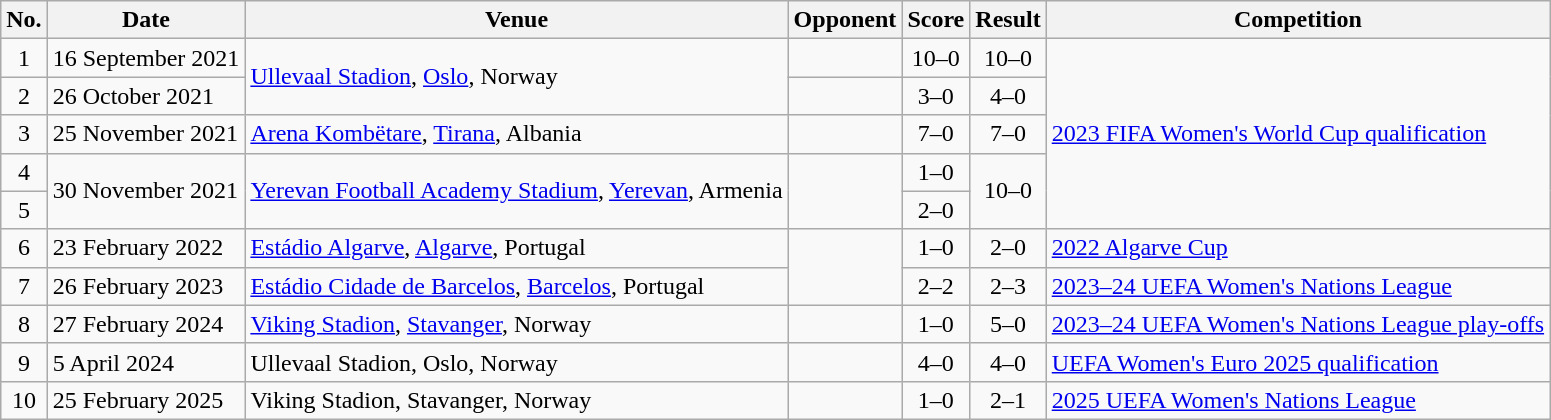<table class="wikitable sortable">
<tr>
<th scope="col">No.</th>
<th scope="col">Date</th>
<th scope="col">Venue</th>
<th scope="col">Opponent</th>
<th scope="col">Score</th>
<th scope="col">Result</th>
<th scope="col">Competition</th>
</tr>
<tr>
<td style="text-align:center">1</td>
<td>16 September 2021</td>
<td rowspan=2><a href='#'>Ullevaal Stadion</a>, <a href='#'>Oslo</a>, Norway</td>
<td></td>
<td align=center>10–0</td>
<td align=center>10–0</td>
<td rowspan=5><a href='#'>2023 FIFA Women's World Cup qualification</a></td>
</tr>
<tr>
<td style="text-align:center">2</td>
<td>26 October 2021</td>
<td></td>
<td align=center>3–0</td>
<td align=center>4–0</td>
</tr>
<tr>
<td style="text-align:center">3</td>
<td>25 November 2021</td>
<td><a href='#'>Arena Kombëtare</a>, <a href='#'>Tirana</a>, Albania</td>
<td></td>
<td align=center>7–0</td>
<td align=center>7–0</td>
</tr>
<tr>
<td style="text-align:center">4</td>
<td rowspan=2>30 November 2021</td>
<td rowspan=2><a href='#'>Yerevan Football Academy Stadium</a>, <a href='#'>Yerevan</a>, Armenia</td>
<td rowspan=2></td>
<td align=center>1–0</td>
<td rowspan=2 align=center>10–0</td>
</tr>
<tr>
<td style="text-align:center">5</td>
<td align=center>2–0</td>
</tr>
<tr>
<td style="text-align:center">6</td>
<td>23 February 2022</td>
<td><a href='#'>Estádio Algarve</a>, <a href='#'>Algarve</a>, Portugal</td>
<td rowspan=2></td>
<td align=center>1–0</td>
<td align=center>2–0</td>
<td><a href='#'>2022 Algarve Cup</a></td>
</tr>
<tr>
<td style="text-align:center">7</td>
<td>26 February 2023</td>
<td><a href='#'>Estádio Cidade de Barcelos</a>, <a href='#'>Barcelos</a>, Portugal</td>
<td align=center>2–2</td>
<td align=center>2–3</td>
<td><a href='#'>2023–24 UEFA Women's Nations League</a></td>
</tr>
<tr>
<td style="text-align:center">8</td>
<td>27 February 2024</td>
<td><a href='#'>Viking Stadion</a>, <a href='#'>Stavanger</a>, Norway</td>
<td></td>
<td align=center>1–0</td>
<td align=center>5–0</td>
<td><a href='#'>2023–24 UEFA Women's Nations League play-offs</a></td>
</tr>
<tr>
<td style="text-align:center">9</td>
<td>5 April 2024</td>
<td>Ullevaal Stadion, Oslo, Norway</td>
<td></td>
<td align=center>4–0</td>
<td align=center>4–0</td>
<td><a href='#'>UEFA Women's Euro 2025 qualification</a></td>
</tr>
<tr>
<td style="text-align:center">10</td>
<td>25 February 2025</td>
<td>Viking Stadion, Stavanger, Norway</td>
<td></td>
<td align=center>1–0</td>
<td align=center>2–1</td>
<td><a href='#'>2025 UEFA Women's Nations League</a></td>
</tr>
</table>
